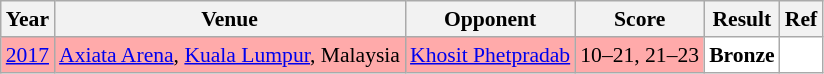<table class="sortable wikitable" style="font-size: 90%">
<tr>
<th>Year</th>
<th>Venue</th>
<th>Opponent</th>
<th>Score</th>
<th>Result</th>
<th>Ref</th>
</tr>
<tr style="background:#FFAAAA">
<td align="center"><a href='#'>2017</a></td>
<td align="left"><a href='#'>Axiata Arena</a>, <a href='#'>Kuala Lumpur</a>, Malaysia</td>
<td align="left"> <a href='#'>Khosit Phetpradab</a></td>
<td align="left">10–21, 21–23</td>
<td style="text-align:left; background:white"> <strong>Bronze</strong></td>
<td style="text-align:center; background:white"></td>
</tr>
</table>
